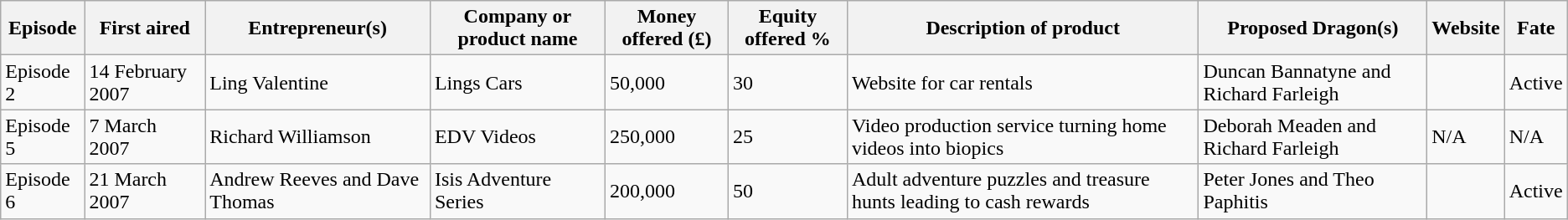<table class="wikitable sortable">
<tr>
<th>Episode</th>
<th>First aired</th>
<th>Entrepreneur(s)</th>
<th>Company or product name</th>
<th>Money offered (£)</th>
<th>Equity offered %</th>
<th>Description of product</th>
<th>Proposed Dragon(s)</th>
<th>Website</th>
<th>Fate</th>
</tr>
<tr>
<td>Episode 2</td>
<td>14 February 2007</td>
<td>Ling Valentine</td>
<td>Lings Cars</td>
<td>50,000</td>
<td>30</td>
<td>Website for car rentals</td>
<td>Duncan Bannatyne and Richard Farleigh </td>
<td></td>
<td>Active </td>
</tr>
<tr>
<td>Episode 5</td>
<td>7 March 2007</td>
<td>Richard Williamson</td>
<td>EDV Videos</td>
<td>250,000</td>
<td>25</td>
<td>Video production service turning home videos into biopics</td>
<td>Deborah Meaden and Richard Farleigh </td>
<td>N/A</td>
<td>N/A</td>
</tr>
<tr>
<td>Episode 6</td>
<td>21 March 2007</td>
<td>Andrew Reeves and Dave Thomas</td>
<td>Isis Adventure Series</td>
<td>200,000</td>
<td>50</td>
<td>Adult adventure puzzles and treasure hunts leading to cash rewards</td>
<td>Peter Jones and Theo Paphitis </td>
<td></td>
<td>Active </td>
</tr>
</table>
